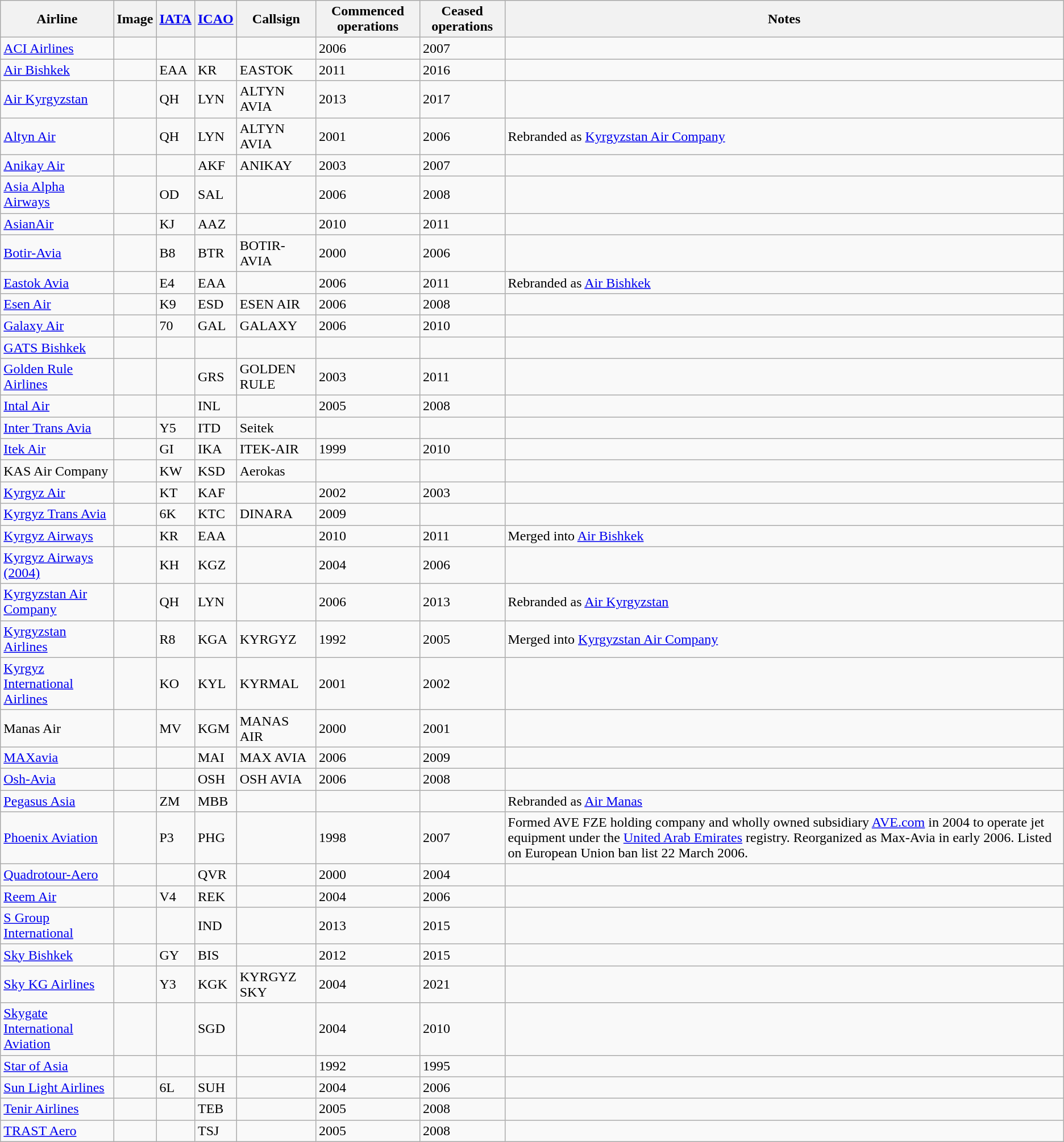<table class="wikitable sortable">
<tr valign="middle">
<th>Airline</th>
<th>Image</th>
<th><a href='#'>IATA</a></th>
<th><a href='#'>ICAO</a></th>
<th>Callsign</th>
<th>Commenced operations</th>
<th>Ceased operations</th>
<th>Notes</th>
</tr>
<tr>
<td><a href='#'>ACI Airlines</a></td>
<td></td>
<td></td>
<td></td>
<td></td>
<td>2006</td>
<td>2007</td>
<td></td>
</tr>
<tr>
<td><a href='#'>Air Bishkek</a></td>
<td></td>
<td>EAA</td>
<td>KR</td>
<td>EASTOK</td>
<td>2011</td>
<td>2016</td>
<td></td>
</tr>
<tr>
<td><a href='#'>Air Kyrgyzstan</a></td>
<td></td>
<td>QH</td>
<td>LYN</td>
<td>ALTYN AVIA</td>
<td>2013</td>
<td>2017</td>
<td></td>
</tr>
<tr>
<td><a href='#'>Altyn Air</a></td>
<td></td>
<td>QH</td>
<td>LYN</td>
<td>ALTYN AVIA</td>
<td>2001</td>
<td>2006</td>
<td>Rebranded as <a href='#'>Kyrgyzstan Air Company</a></td>
</tr>
<tr>
<td><a href='#'>Anikay Air</a></td>
<td></td>
<td></td>
<td>AKF</td>
<td>ANIKAY</td>
<td>2003</td>
<td>2007</td>
<td></td>
</tr>
<tr>
<td><a href='#'>Asia Alpha Airways</a></td>
<td></td>
<td>OD</td>
<td>SAL</td>
<td></td>
<td>2006</td>
<td>2008</td>
<td></td>
</tr>
<tr>
<td><a href='#'>AsianAir</a></td>
<td></td>
<td>KJ</td>
<td>AAZ</td>
<td></td>
<td>2010</td>
<td>2011</td>
<td></td>
</tr>
<tr>
<td><a href='#'>Botir-Avia</a></td>
<td></td>
<td>B8</td>
<td>BTR</td>
<td>BOTIR-AVIA</td>
<td>2000</td>
<td>2006</td>
<td></td>
</tr>
<tr>
<td><a href='#'>Eastok Avia</a></td>
<td></td>
<td>E4</td>
<td>EAA</td>
<td></td>
<td>2006</td>
<td>2011</td>
<td>Rebranded as <a href='#'>Air Bishkek</a></td>
</tr>
<tr>
<td><a href='#'>Esen Air</a></td>
<td></td>
<td>K9</td>
<td>ESD</td>
<td>ESEN AIR</td>
<td>2006</td>
<td>2008</td>
<td></td>
</tr>
<tr>
<td><a href='#'>Galaxy Air</a></td>
<td></td>
<td>70</td>
<td>GAL</td>
<td>GALAXY</td>
<td>2006</td>
<td>2010</td>
<td></td>
</tr>
<tr>
<td><a href='#'>GATS Bishkek</a></td>
<td></td>
<td></td>
<td></td>
<td></td>
<td></td>
<td></td>
<td></td>
</tr>
<tr>
<td><a href='#'>Golden Rule Airlines</a></td>
<td></td>
<td></td>
<td>GRS</td>
<td>GOLDEN RULE</td>
<td>2003</td>
<td>2011</td>
<td></td>
</tr>
<tr>
<td><a href='#'>Intal Air</a></td>
<td></td>
<td></td>
<td>INL</td>
<td></td>
<td>2005</td>
<td>2008</td>
<td></td>
</tr>
<tr>
<td><a href='#'>Inter Trans Avia</a></td>
<td></td>
<td>Y5</td>
<td>ITD</td>
<td>Seitek</td>
<td></td>
<td></td>
<td></td>
</tr>
<tr>
<td><a href='#'>Itek Air</a></td>
<td></td>
<td>GI</td>
<td>IKA</td>
<td>ITEK-AIR</td>
<td>1999</td>
<td>2010</td>
<td></td>
</tr>
<tr>
<td>KAS Air Company</td>
<td></td>
<td>KW</td>
<td>KSD</td>
<td>Aerokas</td>
<td></td>
<td></td>
<td></td>
</tr>
<tr>
<td><a href='#'>Kyrgyz Air</a></td>
<td></td>
<td>KT</td>
<td>KAF</td>
<td></td>
<td>2002</td>
<td>2003</td>
<td></td>
</tr>
<tr>
<td><a href='#'>Kyrgyz Trans Avia</a></td>
<td></td>
<td>6K</td>
<td>KTC</td>
<td>DINARA</td>
<td>2009</td>
<td></td>
<td></td>
</tr>
<tr>
<td><a href='#'>Kyrgyz Airways</a></td>
<td></td>
<td>KR</td>
<td>EAA</td>
<td></td>
<td>2010</td>
<td>2011</td>
<td>Merged into <a href='#'>Air Bishkek</a></td>
</tr>
<tr>
<td><a href='#'>Kyrgyz Airways (2004)</a></td>
<td></td>
<td>KH</td>
<td>KGZ</td>
<td></td>
<td>2004</td>
<td>2006</td>
<td></td>
</tr>
<tr>
<td><a href='#'>Kyrgyzstan Air Company</a></td>
<td></td>
<td>QH</td>
<td>LYN</td>
<td></td>
<td>2006</td>
<td>2013</td>
<td>Rebranded as <a href='#'>Air Kyrgyzstan</a></td>
</tr>
<tr>
<td><a href='#'>Kyrgyzstan Airlines</a></td>
<td></td>
<td>R8</td>
<td>KGA</td>
<td>KYRGYZ</td>
<td>1992</td>
<td>2005</td>
<td>Merged into <a href='#'>Kyrgyzstan Air Company</a></td>
</tr>
<tr>
<td><a href='#'>Kyrgyz International Airlines</a></td>
<td></td>
<td>KO</td>
<td>KYL</td>
<td>KYRMAL</td>
<td>2001</td>
<td>2002</td>
<td></td>
</tr>
<tr>
<td>Manas Air</td>
<td></td>
<td>MV</td>
<td>KGM</td>
<td>MANAS AIR</td>
<td>2000</td>
<td>2001</td>
<td></td>
</tr>
<tr>
<td><a href='#'>MAXavia</a></td>
<td></td>
<td></td>
<td>MAI</td>
<td>MAX AVIA</td>
<td>2006</td>
<td>2009</td>
<td></td>
</tr>
<tr>
<td><a href='#'>Osh-Avia</a></td>
<td></td>
<td></td>
<td>OSH</td>
<td>OSH AVIA</td>
<td>2006</td>
<td>2008</td>
<td></td>
</tr>
<tr>
<td><a href='#'>Pegasus Asia</a></td>
<td></td>
<td>ZM</td>
<td>MBB</td>
<td></td>
<td></td>
<td></td>
<td>Rebranded as <a href='#'>Air Manas</a></td>
</tr>
<tr>
<td><a href='#'>Phoenix Aviation</a></td>
<td></td>
<td>P3</td>
<td>PHG</td>
<td></td>
<td>1998</td>
<td>2007</td>
<td>Formed AVE FZE holding company and wholly owned subsidiary <a href='#'>AVE.com</a> in 2004 to operate jet equipment under the <a href='#'>United Arab Emirates</a> registry. Reorganized as Max-Avia in early 2006. Listed on European Union ban list 22 March 2006.</td>
</tr>
<tr>
<td><a href='#'>Quadrotour-Aero</a></td>
<td></td>
<td></td>
<td>QVR</td>
<td></td>
<td>2000</td>
<td>2004</td>
<td></td>
</tr>
<tr>
<td><a href='#'>Reem Air</a></td>
<td></td>
<td>V4</td>
<td>REK</td>
<td></td>
<td>2004</td>
<td>2006</td>
<td></td>
</tr>
<tr>
<td><a href='#'>S Group International</a></td>
<td></td>
<td></td>
<td>IND</td>
<td></td>
<td>2013</td>
<td>2015</td>
<td></td>
</tr>
<tr>
<td><a href='#'>Sky Bishkek</a></td>
<td></td>
<td>GY</td>
<td>BIS</td>
<td></td>
<td>2012</td>
<td>2015</td>
<td></td>
</tr>
<tr>
<td><a href='#'>Sky KG Airlines</a></td>
<td></td>
<td>Y3</td>
<td>KGK</td>
<td>KYRGYZ SKY</td>
<td>2004</td>
<td>2021</td>
<td></td>
</tr>
<tr>
<td><a href='#'>Skygate International Aviation</a></td>
<td></td>
<td></td>
<td>SGD</td>
<td></td>
<td>2004</td>
<td>2010</td>
<td></td>
</tr>
<tr>
<td><a href='#'>Star of Asia</a></td>
<td></td>
<td></td>
<td></td>
<td></td>
<td>1992</td>
<td>1995</td>
<td></td>
</tr>
<tr>
<td><a href='#'>Sun Light Airlines</a></td>
<td></td>
<td>6L</td>
<td>SUH</td>
<td></td>
<td>2004</td>
<td>2006</td>
<td></td>
</tr>
<tr>
<td><a href='#'>Tenir Airlines</a></td>
<td></td>
<td></td>
<td>TEB</td>
<td></td>
<td>2005</td>
<td>2008</td>
<td></td>
</tr>
<tr>
<td><a href='#'>TRAST Aero</a></td>
<td></td>
<td></td>
<td>TSJ</td>
<td></td>
<td>2005</td>
<td>2008</td>
<td></td>
</tr>
</table>
